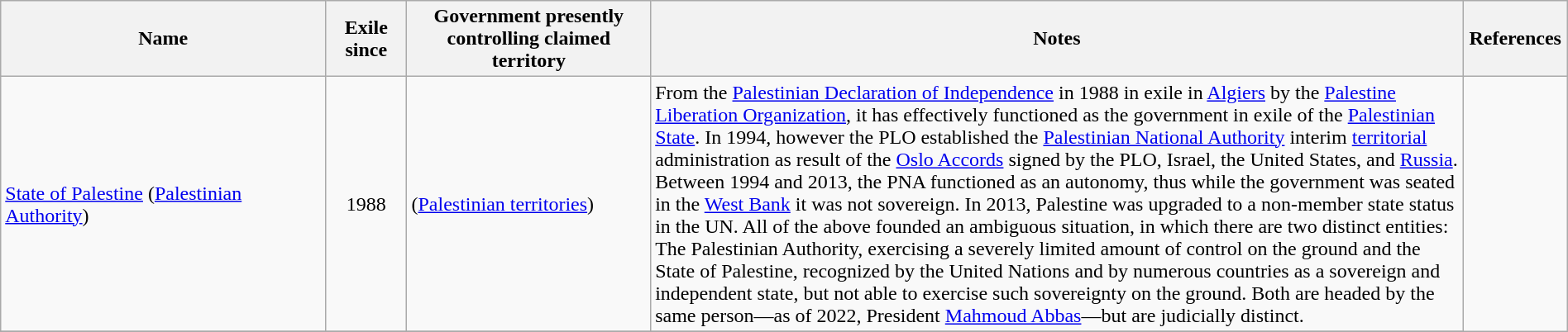<table class="sortable wikitable" style="width: 100%">
<tr>
<th style="width:20%;">Name</th>
<th style="width:5%;">Exile since</th>
<th style="width:15%;">Government presently controlling claimed territory</th>
<th style="width:50%;">Notes</th>
<th style="width:5%;">References</th>
</tr>
<tr>
<td> <a href='#'>State of Palestine</a> (<a href='#'>Palestinian Authority</a>)</td>
<td style="text-align:center;">1988</td>
<td> (<a href='#'>Palestinian territories</a>)</td>
<td>From the <a href='#'>Palestinian Declaration of Independence</a> in 1988 in exile in <a href='#'>Algiers</a> by the <a href='#'>Palestine Liberation Organization</a>, it has effectively functioned as the government in exile of the <a href='#'>Palestinian State</a>. In 1994, however the PLO established the <a href='#'>Palestinian National Authority</a> interim <a href='#'>territorial</a> administration as result of the <a href='#'>Oslo Accords</a> signed by the PLO, Israel, the United States, and <a href='#'>Russia</a>. Between 1994 and 2013, the PNA functioned as an autonomy, thus while the government was seated in the <a href='#'>West Bank</a> it was not sovereign. In 2013, Palestine was upgraded to a non-member state status in the UN. All of the above founded an ambiguous situation, in which there are two distinct entities: The Palestinian Authority, exercising a severely limited amount of control on the ground and the State of Palestine, recognized by the United Nations and by numerous countries as a sovereign and independent state, but not able to exercise such sovereignty on the ground. Both are headed by the same person—as of 2022, President <a href='#'>Mahmoud Abbas</a>—but are judicially distinct.</td>
</tr>
<tr>
</tr>
</table>
